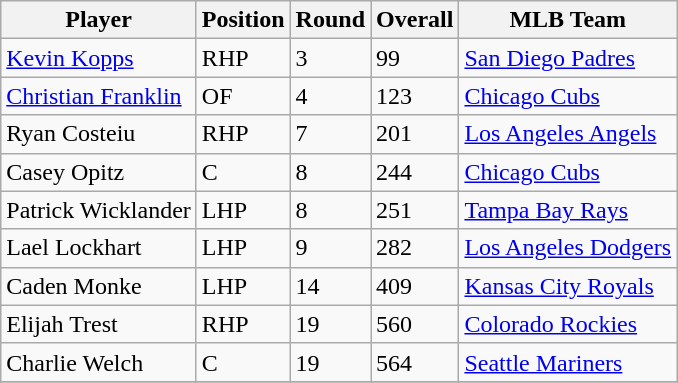<table class="wikitable">
<tr>
<th>Player</th>
<th>Position</th>
<th>Round</th>
<th>Overall</th>
<th>MLB Team</th>
</tr>
<tr>
<td><a href='#'>Kevin Kopps</a></td>
<td>RHP</td>
<td>3</td>
<td>99</td>
<td><a href='#'>San Diego Padres</a></td>
</tr>
<tr>
<td><a href='#'>Christian Franklin</a></td>
<td>OF</td>
<td>4</td>
<td>123</td>
<td><a href='#'>Chicago Cubs</a></td>
</tr>
<tr>
<td>Ryan Costeiu</td>
<td>RHP</td>
<td>7</td>
<td>201</td>
<td><a href='#'>Los Angeles Angels</a></td>
</tr>
<tr>
<td>Casey Opitz</td>
<td>C</td>
<td>8</td>
<td>244</td>
<td><a href='#'>Chicago Cubs</a></td>
</tr>
<tr>
<td>Patrick Wicklander</td>
<td>LHP</td>
<td>8</td>
<td>251</td>
<td><a href='#'>Tampa Bay Rays</a></td>
</tr>
<tr>
<td>Lael Lockhart</td>
<td>LHP</td>
<td>9</td>
<td>282</td>
<td><a href='#'>Los Angeles Dodgers</a></td>
</tr>
<tr>
<td>Caden Monke</td>
<td>LHP</td>
<td>14</td>
<td>409</td>
<td><a href='#'>Kansas City Royals</a></td>
</tr>
<tr>
<td>Elijah Trest</td>
<td>RHP</td>
<td>19</td>
<td>560</td>
<td><a href='#'>Colorado Rockies</a></td>
</tr>
<tr>
<td>Charlie Welch</td>
<td>C</td>
<td>19</td>
<td>564</td>
<td><a href='#'>Seattle Mariners</a></td>
</tr>
<tr>
</tr>
</table>
